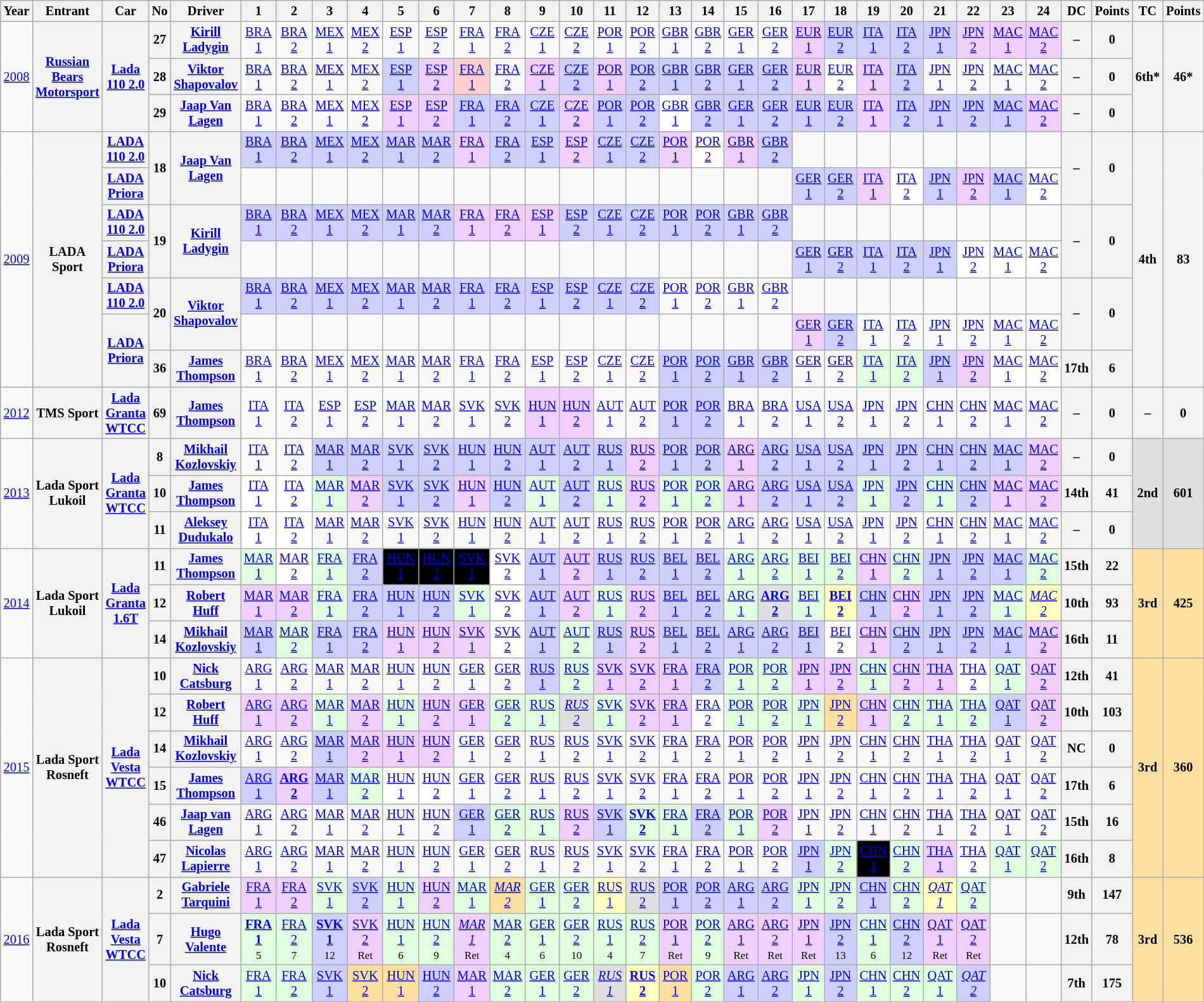<table class="wikitable" style="text-align:center; font-size:85%">
<tr>
<th>Year</th>
<th>Entrant</th>
<th>Car</th>
<th>No</th>
<th>Driver</th>
<th>1</th>
<th>2</th>
<th>3</th>
<th>4</th>
<th>5</th>
<th>6</th>
<th>7</th>
<th>8</th>
<th>9</th>
<th>10</th>
<th>11</th>
<th>12</th>
<th>13</th>
<th>14</th>
<th>15</th>
<th>16</th>
<th>17</th>
<th>18</th>
<th>19</th>
<th>20</th>
<th>21</th>
<th>22</th>
<th>23</th>
<th>24</th>
<th>DC</th>
<th>Points</th>
<th>TC</th>
<th>Points</th>
</tr>
<tr>
<td rowspan="3"><a href='#'>2008</a></td>
<th rowspan="3"><a href='#'>Russian Bears Motorsport</a></th>
<th rowspan="3"><a href='#'>Lada 110 2.0</a></th>
<th>27</th>
<th> <a href='#'>Kirill Ladygin</a></th>
<td><a href='#'>BRA<br>1</a></td>
<td><a href='#'>BRA<br>2</a></td>
<td><a href='#'>MEX<br>1</a></td>
<td><a href='#'>MEX<br>2</a></td>
<td><a href='#'>ESP<br>1</a></td>
<td><a href='#'>ESP<br>2</a></td>
<td><a href='#'>FRA<br>1</a></td>
<td><a href='#'>FRA<br>2</a></td>
<td><a href='#'>CZE<br>1</a></td>
<td><a href='#'>CZE<br>2</a></td>
<td><a href='#'>POR<br>1</a></td>
<td><a href='#'>POR<br>2</a></td>
<td><a href='#'>GBR<br>1</a></td>
<td><a href='#'>GBR<br>2</a></td>
<td><a href='#'>GER<br>1</a></td>
<td><a href='#'>GER<br>2</a></td>
<td style="background:#EFCFFF;"><a href='#'>EUR<br>1</a><br></td>
<td style="background:#CFCFFF;"><a href='#'>EUR<br>2</a><br></td>
<td style="background:#CFCFFF;"><a href='#'>ITA<br>1</a><br></td>
<td style="background:#CFCFFF;"><a href='#'>ITA<br>2</a><br></td>
<td style="background:#CFCFFF;"><a href='#'>JPN<br>1</a><br></td>
<td style="background:#EFCFFF;"><a href='#'>JPN<br>2</a><br></td>
<td style="background:#EFCFFF;"><a href='#'>MAC<br>1</a><br></td>
<td style="background:#EFCFFF;"><a href='#'>MAC<br>2</a><br></td>
<th>–</th>
<th>0</th>
<th rowspan="3">6th*</th>
<th rowspan="3">46*</th>
</tr>
<tr>
<th>28</th>
<th> <a href='#'>Viktor Shapovalov</a></th>
<td><a href='#'>BRA<br>1</a></td>
<td><a href='#'>BRA<br>2</a></td>
<td><a href='#'>MEX<br>1</a></td>
<td><a href='#'>MEX<br>2</a></td>
<td style="background:#CFCFFF;"><a href='#'>ESP<br>1</a><br></td>
<td style="background:#EFCFFF;"><a href='#'>ESP<br>2</a><br></td>
<td style="background:#FFCFCF;"><a href='#'>FRA<br>1</a><br></td>
<td><a href='#'>FRA<br>2</a></td>
<td style="background:#EFCFFF;"><a href='#'>CZE<br>1</a><br></td>
<td style="background:#CFCFFF;"><a href='#'>CZE<br>2</a><br></td>
<td style="background:#EFCFFF;"><a href='#'>POR<br>1</a><br></td>
<td style="background:#CFCFFF;"><a href='#'>POR<br>2</a><br></td>
<td style="background:#CFCFFF;"><a href='#'>GBR<br>1</a><br></td>
<td style="background:#CFCFFF;"><a href='#'>GBR<br>2</a><br></td>
<td style="background:#CFCFFF;"><a href='#'>GER<br>1</a><br> </td>
<td style="background:#CFCFFF;"><a href='#'>GER<br>2</a><br></td>
<td style="background:#EFCFFF;"><a href='#'>EUR<br>1</a><br></td>
<td style="background:#FFFFFF;"><a href='#'>EUR<br>2</a><br></td>
<td style="background:#EFCFFF;"><a href='#'>ITA<br>1</a><br></td>
<td style="background:#CFCFFF;"><a href='#'>ITA<br>2</a><br></td>
<td><a href='#'>JPN<br>1</a></td>
<td><a href='#'>JPN<br>2</a></td>
<td><a href='#'>MAC<br>1</a></td>
<td><a href='#'>MAC<br>2</a></td>
<th>–</th>
<th>0</th>
</tr>
<tr>
<th>29</th>
<th> <a href='#'>Jaap Van Lagen</a></th>
<td><a href='#'>BRA<br>1</a></td>
<td><a href='#'>BRA<br>2</a></td>
<td><a href='#'>MEX<br>1</a></td>
<td><a href='#'>MEX<br>2</a></td>
<td style="background:#EFCFFF;"><a href='#'>ESP<br>1</a><br></td>
<td style="background:#EFCFFF;"><a href='#'>ESP<br>2</a><br></td>
<td style="background:#CFCFFF;"><a href='#'>FRA<br>1</a><br></td>
<td style="background:#CFCFFF;"><a href='#'>FRA<br>2</a><br></td>
<td style="background:#CFCFFF;"><a href='#'>CZE<br>1</a><br></td>
<td style="background:#EFCFFF;"><a href='#'>CZE<br>2</a><br></td>
<td style="background:#CFCFFF;"><a href='#'>POR<br>1</a><br></td>
<td style="background:#CFCFFF;"><a href='#'>POR<br>2</a><br></td>
<td style="background:#FFFFFF;"><a href='#'>GBR<br>1</a><br></td>
<td style="background:#CFCFFF;"><a href='#'>GBR<br>2</a><br></td>
<td style="background:#CFCFFF;"><a href='#'>GER<br>1</a><br> </td>
<td style="background:#CFCFFF;"><a href='#'>GER<br>2</a><br></td>
<td style="background:#CFCFFF;"><a href='#'>EUR<br>1</a><br></td>
<td style="background:#CFCFFF;"><a href='#'>EUR<br>2</a><br></td>
<td style="background:#EFCFFF;"><a href='#'>ITA<br>1</a><br></td>
<td style="background:#CFCFFF;"><a href='#'>ITA<br>2</a><br></td>
<td style="background:#CFCFFF;"><a href='#'>JPN<br>1</a><br></td>
<td style="background:#CFCFFF;"><a href='#'>JPN<br>2</a><br></td>
<td style="background:#CFCFFF;"><a href='#'>MAC<br>1</a><br></td>
<td style="background:#EFCFFF;"><a href='#'>MAC<br>2</a><br></td>
<th>–</th>
<th>0</th>
</tr>
<tr>
<td rowspan="7"><a href='#'>2009</a></td>
<th rowspan="7">LADA Sport</th>
<th><a href='#'>LADA 110 2.0</a></th>
<th rowspan="2">18</th>
<th rowspan="2"> <a href='#'>Jaap Van Lagen</a></th>
<td style="background:#CFCFFF;"><a href='#'>BRA<br>1</a><br></td>
<td style="background:#CFCFFF;"><a href='#'>BRA<br>2</a><br></td>
<td style="background:#CFCFFF;"><a href='#'>MEX<br>1</a><br></td>
<td style="background:#CFCFFF;"><a href='#'>MEX<br>2</a><br></td>
<td style="background:#CFCFFF;"><a href='#'>MAR<br>1</a><br></td>
<td style="background:#CFCFFF;"><a href='#'>MAR<br>2</a><br></td>
<td style="background:#EFCFFF;"><a href='#'>FRA<br>1</a><br></td>
<td style="background:#CFCFFF;"><a href='#'>FRA<br>2</a><br></td>
<td style="background:#CFCFFF;"><a href='#'>ESP<br>1</a><br></td>
<td style="background:#EFCFFF;"><a href='#'>ESP<br>2</a><br></td>
<td style="background:#CFCFFF;"><a href='#'>CZE<br>1</a><br></td>
<td style="background:#CFCFFF;"><a href='#'>CZE<br>2</a><br></td>
<td style="background:#EFCFFF;"><a href='#'>POR<br>1</a><br></td>
<td style="background:#FFFFFF;"><a href='#'>POR<br>2</a><br></td>
<td style="background:#EFCFFF;"><a href='#'>GBR<br>1</a><br></td>
<td style="background:#CFCFFF;"><a href='#'>GBR<br>2</a><br></td>
<td></td>
<td></td>
<td></td>
<td></td>
<td></td>
<td></td>
<td></td>
<td></td>
<th rowspan="2">–</th>
<th rowspan="2">0</th>
<th rowspan="7">4th</th>
<th rowspan="7">83</th>
</tr>
<tr>
<th><a href='#'>LADA Priora</a></th>
<td></td>
<td></td>
<td></td>
<td></td>
<td></td>
<td></td>
<td></td>
<td></td>
<td></td>
<td></td>
<td></td>
<td></td>
<td></td>
<td></td>
<td></td>
<td></td>
<td style="background:#CFCFFF;"><a href='#'>GER<br>1</a><br> </td>
<td style="background:#CFCFFF;"><a href='#'>GER<br>2</a><br></td>
<td style="background:#EFCFFF;"><a href='#'>ITA<br>1</a><br></td>
<td style="background:#FFFFFF;"><a href='#'>ITA<br>2</a><br></td>
<td style="background:#CFCFFF;"><a href='#'>JPN<br>1</a><br></td>
<td style="background:#EFCFFF;"><a href='#'>JPN<br>2</a><br></td>
<td style="background:#CFCFFF;"><a href='#'>MAC<br>1</a><br></td>
<td style="background:#FFFFFF;"><a href='#'>MAC<br>2</a><br></td>
</tr>
<tr>
<th><a href='#'>LADA 110 2.0</a></th>
<th rowspan="2">19</th>
<th rowspan="2"> <a href='#'>Kirill Ladygin</a></th>
<td style="background:#CFCFFF;"><a href='#'>BRA<br>1</a><br></td>
<td style="background:#CFCFFF;"><a href='#'>BRA<br>2</a><br></td>
<td style="background:#CFCFFF;"><a href='#'>MEX<br>1</a><br></td>
<td style="background:#CFCFFF;"><a href='#'>MEX<br>2</a><br></td>
<td style="background:#CFCFFF;"><a href='#'>MAR<br>1</a><br></td>
<td style="background:#CFCFFF;"><a href='#'>MAR<br>2</a><br></td>
<td style="background:#EFCFFF;"><a href='#'>FRA<br>1</a><br></td>
<td style="background:#EFCFFF;"><a href='#'>FRA<br>2</a><br></td>
<td style="background:#EFCFFF;"><a href='#'>ESP<br>1</a><br></td>
<td style="background:#CFCFFF;"><a href='#'>ESP<br>2</a><br></td>
<td style="background:#CFCFFF;"><a href='#'>CZE<br>1</a><br></td>
<td style="background:#CFCFFF;"><a href='#'>CZE<br>2</a><br></td>
<td style="background:#CFCFFF;"><a href='#'>POR<br>1</a><br></td>
<td style="background:#CFCFFF;"><a href='#'>POR<br>2</a><br></td>
<td style="background:#CFCFFF;"><a href='#'>GBR<br>1</a><br></td>
<td style="background:#CFCFFF;"><a href='#'>GBR<br>2</a><br></td>
<td></td>
<td></td>
<td></td>
<td></td>
<td></td>
<td></td>
<td></td>
<td></td>
<th rowspan="2">–</th>
<th rowspan="2">0</th>
</tr>
<tr>
<th><a href='#'>LADA Priora</a></th>
<td></td>
<td></td>
<td></td>
<td></td>
<td></td>
<td></td>
<td></td>
<td></td>
<td></td>
<td></td>
<td></td>
<td></td>
<td></td>
<td></td>
<td></td>
<td></td>
<td style="background:#CFCFFF;"><a href='#'>GER<br>1</a><br> </td>
<td style="background:#CFCFFF;"><a href='#'>GER<br>2</a><br></td>
<td style="background:#CFCFFF;"><a href='#'>ITA<br>1</a><br></td>
<td style="background:#CFCFFF;"><a href='#'>ITA<br>2</a><br></td>
<td style="background:#CFCFFF;"><a href='#'>JPN<br>1</a><br></td>
<td style="background:#FFFFFF;"><a href='#'>JPN<br>2</a><br></td>
<td style="background:#FFFFFF;"><a href='#'>MAC<br>1</a><br></td>
<td style="background:#FFFFFF;"><a href='#'>MAC<br>2</a><br></td>
</tr>
<tr>
<th><a href='#'>LADA 110 2.0</a></th>
<th rowspan="2">20</th>
<th rowspan="2"> <a href='#'>Viktor Shapovalov</a></th>
<td style="background:#CFCFFF;"><a href='#'>BRA<br>1</a><br></td>
<td style="background:#CFCFFF;"><a href='#'>BRA<br>2</a><br></td>
<td style="background:#CFCFFF;"><a href='#'>MEX<br>1</a><br></td>
<td style="background:#CFCFFF;"><a href='#'>MEX<br>2</a><br></td>
<td style="background:#CFCFFF;"><a href='#'>MAR<br>1</a><br></td>
<td style="background:#CFCFFF;"><a href='#'>MAR<br>2</a><br></td>
<td style="background:#CFCFFF;"><a href='#'>FRA<br>1</a><br></td>
<td style="background:#CFCFFF;"><a href='#'>FRA<br>2</a><br></td>
<td style="background:#CFCFFF;"><a href='#'>ESP<br>1</a><br></td>
<td style="background:#CFCFFF;"><a href='#'>ESP<br>2</a><br></td>
<td style="background:#CFCFFF;"><a href='#'>CZE<br>1</a><br></td>
<td style="background:#CFCFFF;"><a href='#'>CZE<br>2</a><br></td>
<td><a href='#'>POR<br>1</a></td>
<td><a href='#'>POR<br>2</a></td>
<td><a href='#'>GBR<br>1</a></td>
<td><a href='#'>GBR<br>2</a></td>
<td></td>
<td></td>
<td></td>
<td></td>
<td></td>
<td></td>
<td></td>
<td></td>
<th rowspan="2">–</th>
<th rowspan="2">0</th>
</tr>
<tr>
<th rowspan="2"><a href='#'>LADA Priora</a></th>
<td></td>
<td></td>
<td></td>
<td></td>
<td></td>
<td></td>
<td></td>
<td></td>
<td></td>
<td></td>
<td></td>
<td></td>
<td></td>
<td></td>
<td></td>
<td></td>
<td style="background:#EFCFFF;"><a href='#'>GER<br>1</a><br> </td>
<td style="background:#CFCFFF;"><a href='#'>GER<br>2</a><br></td>
<td><a href='#'>ITA<br>1</a></td>
<td><a href='#'>ITA<br>2</a></td>
<td><a href='#'>JPN<br>1</a></td>
<td><a href='#'>JPN<br>2</a></td>
<td><a href='#'>MAC<br>1</a></td>
<td><a href='#'>MAC<br>2</a></td>
</tr>
<tr>
<th>36</th>
<th> <a href='#'>James Thompson</a></th>
<td><a href='#'>BRA<br>1</a></td>
<td><a href='#'>BRA<br>2</a></td>
<td><a href='#'>MEX<br>1</a></td>
<td><a href='#'>MEX<br>2</a></td>
<td><a href='#'>MAR<br>1</a></td>
<td><a href='#'>MAR<br>2</a></td>
<td><a href='#'>FRA<br>1</a></td>
<td><a href='#'>FRA<br>2</a></td>
<td><a href='#'>ESP<br>1</a></td>
<td><a href='#'>ESP<br>2</a></td>
<td><a href='#'>CZE<br>1</a></td>
<td><a href='#'>CZE<br>2</a></td>
<td style="background:#CFCFFF;"><a href='#'>POR<br>1</a><br></td>
<td style="background:#CFCFFF;"><a href='#'>POR<br>2</a><br></td>
<td style="background:#CFCFFF;"><a href='#'>GBR<br>1</a><br></td>
<td style="background:#CFCFFF;"><a href='#'>GBR<br>2</a><br></td>
<td><a href='#'>GER<br>1</a></td>
<td><a href='#'>GER<br>2</a></td>
<td style="background:#DFFFDF;"><a href='#'>ITA<br>1</a><br></td>
<td style="background:#DFFFDF;"><a href='#'>ITA<br>2</a><br></td>
<td style="background:#CFCFFF;"><a href='#'>JPN<br>1</a><br></td>
<td style="background:#EFCFFF;"><a href='#'>JPN<br>2</a><br></td>
<td style="background:#FFFFFF;"><a href='#'>MAC<br>1</a><br></td>
<td style="background:#FFFFFF;"><a href='#'>MAC<br>2</a><br></td>
<th>17th</th>
<th>6</th>
</tr>
<tr>
<td><a href='#'>2012</a></td>
<th>TMS Sport</th>
<th><a href='#'>Lada Granta WTCC</a></th>
<th>69</th>
<th> <a href='#'>James Thompson</a></th>
<td><a href='#'>ITA<br>1</a></td>
<td><a href='#'>ITA<br>2</a></td>
<td><a href='#'>ESP<br>1</a></td>
<td><a href='#'>ESP<br>2</a></td>
<td><a href='#'>MAR<br>1</a></td>
<td><a href='#'>MAR<br>2</a></td>
<td><a href='#'>SVK<br>1</a></td>
<td><a href='#'>SVK<br>2</a></td>
<td style="background:#EFCFFF;"><a href='#'>HUN<br>1</a><br></td>
<td style="background:#EFCFFF;"><a href='#'>HUN<br>2</a><br></td>
<td><a href='#'>AUT<br>1</a></td>
<td><a href='#'>AUT<br>2</a></td>
<td style="background:#CFCFFF;"><a href='#'>POR<br>1</a><br></td>
<td style="background:#CFCFFF;"><a href='#'>POR<br>2</a><br></td>
<td><a href='#'>BRA<br>1</a></td>
<td><a href='#'>BRA<br>2</a></td>
<td><a href='#'>USA<br>1</a></td>
<td><a href='#'>USA<br>2</a></td>
<td><a href='#'>JPN<br>1</a></td>
<td><a href='#'>JPN<br>2</a></td>
<td><a href='#'>CHN<br>1</a></td>
<td><a href='#'>CHN<br>2</a></td>
<td><a href='#'>MAC<br>1</a></td>
<td><a href='#'>MAC<br>2</a></td>
<th>–</th>
<th>0</th>
<th>–</th>
<th>0</th>
</tr>
<tr>
<td rowspan="3"><a href='#'>2013</a></td>
<th rowspan="3">Lada Sport Lukoil</th>
<th rowspan="3"><a href='#'>Lada Granta WTCC</a></th>
<th>8</th>
<th> <a href='#'>Mikhail Kozlovskiy</a></th>
<td><a href='#'>ITA<br>1</a></td>
<td><a href='#'>ITA<br>2</a></td>
<td style="background:#CFCFFF;"><a href='#'>MAR<br>1</a><br></td>
<td style="background:#CFCFFF;"><a href='#'>MAR<br>2</a><br></td>
<td style="background:#CFCFFF;"><a href='#'>SVK<br>1</a><br></td>
<td style="background:#CFCFFF;"><a href='#'>SVK<br>2</a><br></td>
<td style="background:#CFCFFF;"><a href='#'>HUN<br>1</a><br></td>
<td style="background:#CFCFFF;"><a href='#'>HUN<br>2</a><br></td>
<td style="background:#CFCFFF;"><a href='#'>AUT<br>1</a><br></td>
<td style="background:#CFCFFF;"><a href='#'>AUT<br>2</a><br></td>
<td style="background:#CFCFFF;"><a href='#'>RUS<br>1</a><br></td>
<td style="background:#EFCFFF;"><a href='#'>RUS<br>2</a><br></td>
<td style="background:#CFCFFF;"><a href='#'>POR<br>1</a><br></td>
<td style="background:#CFCFFF;"><a href='#'>POR<br>2</a><br></td>
<td style="background:#EFCFFF;"><a href='#'>ARG<br>1</a><br></td>
<td style="background:#CFCFFF;"><a href='#'>ARG<br>2</a><br></td>
<td style="background:#CFCFFF;"><a href='#'>USA<br>1</a><br></td>
<td style="background:#CFCFFF;"><a href='#'>USA<br>2</a><br></td>
<td style="background:#CFCFFF;"><a href='#'>JPN<br>1</a><br></td>
<td style="background:#CFCFFF;"><a href='#'>JPN<br>2</a><br></td>
<td style="background:#CFCFFF;"><a href='#'>CHN<br>1</a><br></td>
<td style="background:#CFCFFF;"><a href='#'>CHN<br>2</a><br></td>
<td style="background:#CFCFFF;"><a href='#'>MAC<br>1</a><br></td>
<td style="background:#EFCFFF;"><a href='#'>MAC<br>2</a><br></td>
<th>–</th>
<th>0</th>
<td style="background:#DFDFDF;" rowspan="3"><strong>2nd</strong></td>
<td style="background:#DFDFDF;" rowspan="3"><strong>601</strong></td>
</tr>
<tr>
<th>10</th>
<th> <a href='#'>James Thompson</a></th>
<td style="background:#FFFFFF;"><a href='#'>ITA<br>1</a><br></td>
<td style="background:#FFFFFF;"><a href='#'>ITA<br>2</a><br></td>
<td style="background:#DFFFDF;"><a href='#'>MAR<br>1</a><br></td>
<td style="background:#EFCFFF;"><a href='#'>MAR<br>2</a><br></td>
<td style="background:#CFCFFF;"><a href='#'>SVK<br>1</a><br></td>
<td style="background:#CFCFFF;"><a href='#'>SVK<br>2</a><br></td>
<td style="background:#EFCFFF;"><a href='#'>HUN<br>1</a><br></td>
<td style="background:#CFCFFF;"><a href='#'>HUN<br>2</a><br></td>
<td style="background:#DFFFDF;"><a href='#'>AUT<br>1</a><br></td>
<td style="background:#CFCFFF;"><a href='#'>AUT<br>2</a><br></td>
<td style="background:#DFFFDF;"><a href='#'>RUS<br>1</a><br></td>
<td style="background:#EFCFFF;"><a href='#'>RUS<br>2</a><br></td>
<td style="background:#DFFFDF;"><a href='#'>POR<br>1</a><br></td>
<td style="background:#DFFFDF;"><a href='#'>POR<br>2</a><br></td>
<td style="background:#EFCFFF;"><a href='#'>ARG<br>1</a><br></td>
<td style="background:#CFCFFF;"><a href='#'>ARG<br>2</a><br></td>
<td style="background:#CFCFFF;"><a href='#'>USA<br>1</a><br></td>
<td style="background:#CFCFFF;"><a href='#'>USA<br>2</a><br></td>
<td style="background:#DFFFDF;"><a href='#'>JPN<br>1</a><br></td>
<td style="background:#CFCFFF;"><a href='#'>JPN<br>2</a><br></td>
<td style="background:#DFFFDF;"><a href='#'>CHN<br>1</a><br></td>
<td style="background:#CFCFFF;"><a href='#'>CHN<br>2</a><br></td>
<td style="background:#EFCFFF;"><a href='#'>MAC<br>1</a><br></td>
<td style="background:#EFCFFF;"><a href='#'>MAC<br>2</a><br></td>
<th>14th</th>
<th>41</th>
</tr>
<tr>
<th>11</th>
<th> <a href='#'>Aleksey Dudukalo</a></th>
<td style="background:#FFFFFF;"><a href='#'>ITA<br>1</a><br></td>
<td style="background:#FFFFFF;"><a href='#'>ITA<br>2</a><br></td>
<td><a href='#'>MAR<br>1</a></td>
<td><a href='#'>MAR<br>2</a></td>
<td><a href='#'>SVK<br>1</a></td>
<td><a href='#'>SVK<br>2</a></td>
<td><a href='#'>HUN<br>1</a></td>
<td><a href='#'>HUN<br>2</a></td>
<td><a href='#'>AUT<br>1</a></td>
<td><a href='#'>AUT<br>2</a></td>
<td><a href='#'>RUS<br>1</a></td>
<td><a href='#'>RUS<br>2</a></td>
<td><a href='#'>POR<br>1</a></td>
<td><a href='#'>POR<br>2</a></td>
<td><a href='#'>ARG<br>1</a></td>
<td><a href='#'>ARG<br>2</a></td>
<td><a href='#'>USA<br>1</a></td>
<td><a href='#'>USA<br>2</a></td>
<td><a href='#'>JPN<br>1</a></td>
<td><a href='#'>JPN<br>2</a></td>
<td><a href='#'>CHN<br>1</a></td>
<td><a href='#'>CHN<br>2</a></td>
<td><a href='#'>MAC<br>1</a></td>
<td><a href='#'>MAC<br>2</a></td>
<th>–</th>
<th>0</th>
</tr>
<tr>
<td rowspan="3"><a href='#'>2014</a></td>
<th rowspan="3">Lada Sport Lukoil</th>
<th rowspan="3"><a href='#'>Lada Granta 1.6T</a></th>
<th>11</th>
<th> <a href='#'>James Thompson</a></th>
<td style="background:#DFFFDF;"><a href='#'>MAR<br>1</a><br></td>
<td style="background:#FFFFFF;"><a href='#'>MAR<br>2</a><br></td>
<td style="background:#DFFFDF;"><a href='#'>FRA<br>1</a><br></td>
<td style="background:#CFCFFF;"><a href='#'>FRA<br>2</a><br></td>
<td style="background:#000000; color:white"><a href='#'><span>HUN<br>1</span></a><br></td>
<td style="background:#000000; color:white"><a href='#'><span>HUN<br>2</span></a><br></td>
<td style="background:#000000; color:white"><a href='#'><span>SVK<br>1</span></a><br></td>
<td style="background:#FFFFFF;"><a href='#'>SVK<br>2</a><br></td>
<td style="background:#CFCFFF;"><a href='#'>AUT<br>1</a><br></td>
<td style="background:#EFCFFF;"><a href='#'>AUT<br>2</a><br></td>
<td style="background:#CFCFFF;"><a href='#'>RUS<br>1</a><br></td>
<td style="background:#CFCFFF;"><a href='#'>RUS<br>2</a><br></td>
<td style="background:#CFCFFF;"><a href='#'>BEL<br>1</a><br></td>
<td style="background:#CFCFFF;"><a href='#'>BEL<br>2</a><br></td>
<td style="background:#DFFFDF;"><a href='#'>ARG<br>1</a><br></td>
<td style="background:#DFFFDF;"><a href='#'>ARG<br>2</a><br></td>
<td style="background:#DFFFDF;"><a href='#'>BEI<br>1</a><br></td>
<td style="background:#DFFFDF;"><a href='#'>BEI<br>2</a><br></td>
<td style="background:#EFCFFF;"><a href='#'>CHN<br>1</a><br></td>
<td style="background:#DFFFDF;"><a href='#'>CHN<br>2</a><br></td>
<td style="background:#CFCFFF;"><a href='#'>JPN<br>1</a><br></td>
<td style="background:#CFCFFF;"><a href='#'>JPN<br>2</a><br></td>
<td style="background:#CFCFFF;"><a href='#'>MAC<br>1</a><br></td>
<td style="background:#DFFFDF;"><a href='#'>MAC<br>2</a><br></td>
<th>15th</th>
<th>22</th>
<td style="background:#FFDF9F;" rowspan="3"><strong>3rd</strong></td>
<td style="background:#FFDF9F;" rowspan="3"><strong>425</strong></td>
</tr>
<tr>
<th>12</th>
<th> <a href='#'>Robert Huff</a></th>
<td style="background:#EFCFFF;"><a href='#'>MAR<br>1</a><br></td>
<td style="background:#EFCFFF;"><a href='#'>MAR<br>2</a><br></td>
<td style="background:#DFFFDF;"><a href='#'>FRA<br>1</a><br></td>
<td style="background:#CFCFFF;"><a href='#'>FRA<br>2</a><br></td>
<td style="background:#CFCFFF;"><a href='#'>HUN<br>1</a><br></td>
<td style="background:#CFCFFF;"><a href='#'>HUN<br>2</a><br></td>
<td style="background:#DFFFDF;"><a href='#'>SVK<br>1</a><br></td>
<td style="background:#FFFFFF;"><a href='#'>SVK<br>2</a><br></td>
<td style="background:#CFCFFF;"><a href='#'>AUT<br>1</a><br></td>
<td style="background:#EFCFFF;"><a href='#'>AUT<br>2</a><br></td>
<td style="background:#DFFFDF;"><a href='#'>RUS<br>1</a><br></td>
<td style="background:#EFCFFF;"><a href='#'>RUS<br>2</a><br></td>
<td style="background:#CFCFFF;"><a href='#'>BEL<br>1</a><br></td>
<td style="background:#CFCFFF;"><a href='#'>BEL<br>2</a><br></td>
<td style="background:#DFFFDF;"><a href='#'>ARG<br>1</a><br></td>
<td style="background:#DFDFDF;"><strong><a href='#'>ARG<br>2</a></strong><br></td>
<td style="background:#DFFFDF;"><a href='#'>BEI<br>1</a><br></td>
<td style="background:#FFFFBF;"><strong><a href='#'>BEI<br>2</a></strong><br></td>
<td style="background:#CFCFFF;"><a href='#'>CHN<br>1</a><br></td>
<td style="background:#EFCFFF;"><a href='#'>CHN<br>2</a><br></td>
<td style="background:#CFCFFF;"><a href='#'>JPN<br>1</a><br></td>
<td style="background:#CFCFFF;"><a href='#'>JPN<br>2</a><br></td>
<td style="background:#DFFFDF;"><a href='#'>MAC<br>1</a><br></td>
<td style="background:#ffffbf;"><em><a href='#'>MAC<br>2</a></em><br></td>
<th>10th</th>
<th>93</th>
</tr>
<tr>
<th>14</th>
<th> <a href='#'>Mikhail Kozlovskiy</a></th>
<td style="background:#CFCFFF;"><a href='#'>MAR<br>1</a><br></td>
<td style="background:#DFFFDF;"><a href='#'>MAR<br>2</a><br></td>
<td style="background:#CFCFFF;"><a href='#'>FRA<br>1</a><br></td>
<td style="background:#CFCFFF;"><a href='#'>FRA<br>2</a><br></td>
<td style="background:#EFCFFF;"><a href='#'>HUN<br>1</a><br></td>
<td style="background:#EFCFFF;"><a href='#'>HUN<br>2</a><br></td>
<td style="background:#EFCFFF;"><a href='#'>SVK<br>1</a><br></td>
<td style="background:#FFFFFF;"><a href='#'>SVK<br>2</a><br></td>
<td style="background:#CFCFFF;"><a href='#'>AUT<br>1</a><br></td>
<td style="background:#DFFFDF;"><a href='#'>AUT<br>2</a><br></td>
<td style="background:#CFCFFF;"><a href='#'>RUS<br>1</a><br></td>
<td style="background:#EFCFFF;"><a href='#'>RUS<br>2</a><br></td>
<td style="background:#CFCFFF;"><a href='#'>BEL<br>1</a><br></td>
<td style="background:#CFCFFF;"><a href='#'>BEL<br>2</a><br></td>
<td style="background:#CFCFFF;"><a href='#'>ARG<br>1</a><br></td>
<td style="background:#CFCFFF;"><a href='#'>ARG<br>2</a><br></td>
<td style="background:#CFCFFF;"><a href='#'>BEI<br>1</a><br></td>
<td style="background:#FFFFFF;"><a href='#'>BEI<br>2</a><br></td>
<td style="background:#EFCFFF;"><a href='#'>CHN<br>1</a><br></td>
<td style="background:#CFCFFF;"><a href='#'>CHN<br>2</a><br></td>
<td style="background:#CFCFFF;"><a href='#'>JPN<br>1</a><br></td>
<td style="background:#CFCFFF;"><a href='#'>JPN<br>2</a><br></td>
<td style="background:#CFCFFF;"><a href='#'>MAC<br>1</a><br></td>
<td style="background:#EFCFFF;"><a href='#'>MAC<br>2</a><br></td>
<th>16th</th>
<th>11</th>
</tr>
<tr>
<td rowspan="6"><a href='#'>2015</a></td>
<th rowspan="6">Lada Sport Rosneft</th>
<th rowspan="6"><a href='#'>Lada Vesta WTCC</a></th>
<th>10</th>
<th> <a href='#'>Nick Catsburg</a></th>
<td><a href='#'>ARG<br>1</a></td>
<td><a href='#'>ARG<br>2</a></td>
<td><a href='#'>MAR<br>1</a></td>
<td><a href='#'>MAR<br>2</a></td>
<td><a href='#'>HUN<br>1</a></td>
<td><a href='#'>HUN<br>2</a></td>
<td><a href='#'>GER<br>1</a></td>
<td><a href='#'>GER<br>2</a></td>
<td style="background:#CFCFFF;"><a href='#'>RUS<br>1</a><br></td>
<td style="background:#DFFFDF;"><a href='#'>RUS<br>2</a><br></td>
<td style="background:#EFCFFF;"><a href='#'>SVK<br>1</a><br></td>
<td style="background:#EFCFFF;"><a href='#'>SVK<br>2</a><br></td>
<td style="background:#EFCFFF;"><a href='#'>FRA<br>1</a><br></td>
<td style="background:#CFCFFF;"><a href='#'>FRA<br>2</a><br></td>
<td style="background:#DFFFDF;"><a href='#'>POR<br>1</a><br></td>
<td style="background:#DFFFDF;"><a href='#'>POR<br>2</a><br></td>
<td style="background:#EFCFFF;"><a href='#'>JPN<br>1</a><br></td>
<td style="background:#EFCFFF;"><a href='#'>JPN<br>2</a><br></td>
<td style="background:#DFFFDF;"><a href='#'>CHN<br>1</a><br></td>
<td style="background:#EFCFFF;"><a href='#'>CHN<br>2</a><br></td>
<td style="background:#EFCFFF;"><a href='#'>THA<br>1</a><br></td>
<td style="background:#FFFFFF;"><a href='#'>THA<br>2</a><br></td>
<td style="background:#DFFFDF;"><a href='#'>QAT<br>1</a><br></td>
<td style="background:#EFCFFF;"><a href='#'>QAT<br>2</a><br></td>
<th>12th</th>
<th>41</th>
<td style="background:#FFDF9F;" rowspan="6"><strong>3rd</strong></td>
<td style="background:#FFDF9F;" rowspan="6"><strong>360</strong></td>
</tr>
<tr>
<th>12</th>
<th> <a href='#'>Robert Huff</a></th>
<td style="background:#EFCFFF;"><a href='#'>ARG<br>1</a><br></td>
<td style="background:#EFCFFF;"><a href='#'>ARG<br>2</a><br></td>
<td style="background:#DFFFDF;"><a href='#'>MAR<br>1</a><br></td>
<td style="background:#EFCFFF;"><a href='#'>MAR<br>2</a><br></td>
<td style="background:#DFFFDF;"><a href='#'>HUN<br>1</a><br></td>
<td style="background:#EFCFFF;"><a href='#'>HUN<br>2</a><br></td>
<td style="background:#EFCFFF;"><a href='#'>GER<br>1</a><br></td>
<td style="background:#DFFFDF;"><a href='#'>GER<br>2</a><br></td>
<td style="background:#DFFFDF;"><a href='#'>RUS<br>1</a><br></td>
<td style="background:#DFDFDF;"><em><a href='#'>RUS<br>2</a></em><br></td>
<td style="background:#DFFFDF;"><a href='#'>SVK<br>1</a><br></td>
<td style="background:#EFCFFF;"><a href='#'>SVK<br>2</a><br></td>
<td style="background:#EFCFFF;"><a href='#'>FRA<br>1</a><br></td>
<td style="background:#FFFFFF;"><a href='#'>FRA<br>2</a><br></td>
<td style="background:#DFFFDF;"><a href='#'>POR<br>1</a><br></td>
<td style="background:#DFFFDF;"><a href='#'>POR<br>2</a><br></td>
<td style="background:#DFFFDF;"><a href='#'>JPN<br>1</a><br></td>
<td style="background:#FFDF9F;"><a href='#'>JPN<br>2</a><br></td>
<td style="background:#EFCFFF;"><a href='#'>CHN<br>1</a><br></td>
<td style="background:#DFFFDF;"><a href='#'>CHN<br>2</a><br></td>
<td style="background:#DFFFDF;"><a href='#'>THA<br>1</a><br></td>
<td style="background:#DFFFDF;"><a href='#'>THA<br>2</a><br></td>
<td style="background:#CFCFFF;"><a href='#'>QAT<br>1</a><br></td>
<td style="background:#EFCFFF;"><a href='#'>QAT<br>2</a><br></td>
<th>10th</th>
<th>103</th>
</tr>
<tr>
<th>14</th>
<th> <a href='#'>Mikhail Kozlovskiy</a></th>
<td><a href='#'>ARG<br>1</a></td>
<td><a href='#'>ARG<br>2</a></td>
<td style="background:#CFCFFF;"><a href='#'>MAR<br>1</a><br></td>
<td style="background:#EFCFFF;"><a href='#'>MAR<br>2</a><br></td>
<td style="background:#EFCFFF;"><a href='#'>HUN<br>1</a><br></td>
<td style="background:#EFCFFF;"><a href='#'>HUN<br>2</a><br></td>
<td><a href='#'>GER<br>1</a></td>
<td><a href='#'>GER<br>2</a></td>
<td><a href='#'>RUS<br>1</a></td>
<td><a href='#'>RUS<br>2</a></td>
<td><a href='#'>SVK<br>1</a></td>
<td><a href='#'>SVK<br>2</a></td>
<td><a href='#'>FRA<br>1</a></td>
<td><a href='#'>FRA<br>2</a></td>
<td><a href='#'>POR<br>1</a></td>
<td><a href='#'>POR<br>2</a></td>
<td><a href='#'>JPN<br>1</a></td>
<td><a href='#'>JPN<br>2</a></td>
<td><a href='#'>CHN<br>1</a></td>
<td><a href='#'>CHN<br>2</a></td>
<td><a href='#'>THA<br>1</a></td>
<td><a href='#'>THA<br>2</a></td>
<td><a href='#'>QAT<br>1</a></td>
<td><a href='#'>QAT<br>2</a></td>
<th>NC</th>
<th>0</th>
</tr>
<tr>
<th>15</th>
<th> <a href='#'>James Thompson</a></th>
<td style="background:#CFCFFF;"><a href='#'>ARG<br>1</a><br></td>
<td style="background:#EFCFFF;"><strong><a href='#'>ARG<br>2</a></strong><br></td>
<td style="background:#CFCFFF;"><a href='#'>MAR<br>1</a><br></td>
<td style="background:#DFFFDF;"><a href='#'>MAR<br>2</a><br></td>
<td style="background:#FFFFFF;"><a href='#'>HUN<br>1</a><br></td>
<td style="background:#FFFFFF;"><a href='#'>HUN<br>2</a><br></td>
<td><a href='#'>GER<br>1</a></td>
<td><a href='#'>GER<br>2</a></td>
<td><a href='#'>RUS<br>1</a></td>
<td><a href='#'>RUS<br>2</a></td>
<td><a href='#'>SVK<br>1</a></td>
<td><a href='#'>SVK<br>2</a></td>
<td><a href='#'>FRA<br>1</a></td>
<td><a href='#'>FRA<br>2</a></td>
<td><a href='#'>POR<br>1</a></td>
<td><a href='#'>POR<br>2</a></td>
<td><a href='#'>JPN<br>1</a></td>
<td><a href='#'>JPN<br>2</a></td>
<td><a href='#'>CHN<br>1</a></td>
<td><a href='#'>CHN<br>2</a></td>
<td><a href='#'>THA<br>1</a></td>
<td><a href='#'>THA<br>2</a></td>
<td><a href='#'>QAT<br>1</a></td>
<td><a href='#'>QAT<br>2</a></td>
<th>17th</th>
<th>6</th>
</tr>
<tr>
<th>46</th>
<th> <a href='#'>Jaap van Lagen</a></th>
<td><a href='#'>ARG<br>1</a></td>
<td><a href='#'>ARG<br>2</a></td>
<td><a href='#'>MAR<br>1</a></td>
<td><a href='#'>MAR<br>2</a></td>
<td><a href='#'>HUN<br>1</a></td>
<td><a href='#'>HUN<br>2</a></td>
<td style="background:#CFCFFF;"><a href='#'>GER<br>1</a><br></td>
<td style="background:#DFFFDF;"><a href='#'>GER<br>2</a><br></td>
<td style="background:#DFFFDF;"><a href='#'>RUS<br>1</a><br></td>
<td style="background:#EFCFFF;"><a href='#'>RUS<br>2</a><br></td>
<td style="background:#CFCFFF;"><a href='#'>SVK<br>1</a><br></td>
<td style="background:#DFFFDF;"><strong><a href='#'>SVK<br>2</a></strong><br></td>
<td style="background:#DFFFDF;"><a href='#'>FRA<br>1</a><br></td>
<td style="background:#CFCFFF;"><a href='#'>FRA<br>2</a><br></td>
<td style="background:#DFFFDF;"><a href='#'>POR<br>1</a><br></td>
<td style="background:#EFCFFF;"><a href='#'>POR<br>2</a><br></td>
<td><a href='#'>JPN<br>1</a></td>
<td><a href='#'>JPN<br>2</a></td>
<td><a href='#'>CHN<br>1</a></td>
<td><a href='#'>CHN<br>2</a></td>
<td><a href='#'>THA<br>1</a></td>
<td><a href='#'>THA<br>2</a></td>
<td><a href='#'>QAT<br>1</a></td>
<td><a href='#'>QAT<br>2</a></td>
<th>15th</th>
<th>16</th>
</tr>
<tr>
<th>47</th>
<th> <a href='#'>Nicolas Lapierre</a></th>
<td><a href='#'>ARG<br>1</a></td>
<td><a href='#'>ARG<br>2</a></td>
<td><a href='#'>MAR<br>1</a></td>
<td><a href='#'>MAR<br>2</a></td>
<td><a href='#'>HUN<br>1</a></td>
<td><a href='#'>HUN<br>2</a></td>
<td><a href='#'>GER<br>1</a></td>
<td><a href='#'>GER<br>2</a></td>
<td><a href='#'>RUS<br>1</a></td>
<td><a href='#'>RUS<br>2</a></td>
<td><a href='#'>SVK<br>1</a></td>
<td><a href='#'>SVK<br>2</a></td>
<td><a href='#'>FRA<br>1</a></td>
<td><a href='#'>FRA<br>2</a></td>
<td><a href='#'>POR<br>1</a></td>
<td><a href='#'>POR<br>2</a></td>
<td style="background:#CFCFFF;"><a href='#'>JPN<br>1</a><br></td>
<td style="background:#DFFFDF;"><a href='#'>JPN<br>2</a><br></td>
<td style="background:#000000; color:white"><a href='#'><span>CHN<br>1</span></a><br></td>
<td style="background:#DFFFDF;"><a href='#'>CHN<br>2</a><br></td>
<td style="background:#EFCFFF;"><a href='#'>THA<br>1</a><br></td>
<td style="background:#FFFFFF;"><a href='#'>THA<br>2</a><br></td>
<td style="background:#DFFFDF;"><a href='#'>QAT<br>1</a><br></td>
<td style="background:#DFFFDF;"><a href='#'>QAT<br>2</a><br></td>
<th>16th</th>
<th>8</th>
</tr>
<tr>
<td rowspan="3"><a href='#'>2016</a></td>
<th rowspan="3">Lada Sport Rosneft</th>
<th rowspan="3"><a href='#'>Lada Vesta WTCC</a></th>
<th>2</th>
<th> <a href='#'>Gabriele Tarquini</a></th>
<td style="background:#EFCFFF;"><a href='#'>FRA<br>1</a><br></td>
<td style="background:#EFCFFF;"><a href='#'>FRA<br>2</a><br></td>
<td style="background:#DFFFDF;"><a href='#'>SVK<br>1</a><br></td>
<td style="background:#CFCFFF;"><a href='#'>SVK<br>2</a><br></td>
<td style="background:#DFFFDF;"><a href='#'>HUN<br>1</a><br></td>
<td style="background:#EFCFFF;"><a href='#'>HUN<br>2</a><br></td>
<td style="background:#DFFFDF;"><a href='#'>MAR<br>1</a><br></td>
<td style="background:#FFDF9F;"><em><a href='#'>MAR<br>2</a></em><br></td>
<td style="background:#DFFFDF;"><a href='#'>GER<br>1</a><br></td>
<td style="background:#DFFFDF;"><a href='#'>GER<br>2</a><br></td>
<td style="background:#FFFFBF;"><a href='#'>RUS<br>1</a><br></td>
<td style="background:#DFDFDF;"><a href='#'>RUS<br>2</a><br></td>
<td style="background:#CFCFFF;"><a href='#'>POR<br>1</a><br></td>
<td style="background:#CFCFFF;"><a href='#'>POR<br>2</a><br></td>
<td style="background:#CFCFFF;"><a href='#'>ARG<br>1</a><br></td>
<td style="background:#CFCFFF;"><a href='#'>ARG<br>2</a><br></td>
<td style="background:#DFFFDF;"><a href='#'>JPN<br>1</a><br></td>
<td style="background:#DFFFDF;"><a href='#'>JPN<br>2</a><br></td>
<td style="background:#CFCFFF;"><a href='#'>CHN<br>1</a><br></td>
<td style="background:#DFFFDF;"><a href='#'>CHN<br>2</a><br></td>
<td style="background:#FFFFBF;"><em><a href='#'>QAT<br>1</a></em><br></td>
<td style="background:#DFFFDF;"><a href='#'>QAT<br>2</a><br></td>
<td></td>
<td></td>
<th>9th</th>
<th>147</th>
<td style="background:#FFDF9F;" rowspan="3"><strong>3rd</strong></td>
<td style="background:#FFDF9F;" rowspan="3"><strong>536</strong></td>
</tr>
<tr>
<th>7</th>
<th> <a href='#'>Hugo Valente</a></th>
<td style="background:#DFFFDF;"><strong><a href='#'>FRA<br>1</a></strong><br><small>5</small></td>
<td style="background:#DFFFDF;"><a href='#'>FRA<br>2</a><br><small>7</small></td>
<td style="background:#CFCFFF;"><strong><a href='#'>SVK<br>1</a></strong><br><small>12</small></td>
<td style="background:#EFCFFF;"><a href='#'>SVK<br>2</a><br><small>Ret</small></td>
<td style="background:#DFFFDF;"><a href='#'>HUN<br>1</a><br><small>6</small></td>
<td style="background:#DFFFDF;"><a href='#'>HUN<br>2</a><br><small>9</small></td>
<td style="background:#EFCFFF;"><em><a href='#'>MAR<br>1</a></em><br><small>Ret</small></td>
<td style="background:#DFFFDF;"><a href='#'>MAR<br>2</a><br><small>4</small></td>
<td style="background:#DFFFDF;"><a href='#'>GER<br>1</a><br><small>6</small></td>
<td style="background:#DFFFDF;"><a href='#'>GER<br>2</a><br><small>10</small></td>
<td style="background:#DFFFDF;"><a href='#'>RUS<br>1</a><br><small>4</small></td>
<td style="background:#DFFFDF;"><a href='#'>RUS<br>2</a><br><small>7</small></td>
<td style="background:#EFCFFF;"><a href='#'>POR<br>1</a><br><small>Ret</small></td>
<td style="background:#DFFFDF;"><a href='#'>POR<br>2</a><br><small>9</small></td>
<td style="background:#EFCFFF;"><a href='#'>ARG<br>1</a><br><small>Ret</small></td>
<td style="background:#EFCFFF;"><a href='#'>ARG<br>2</a><br><small>Ret</small></td>
<td style="background:#EFCFFF;"><a href='#'>JPN<br>1</a><br><small>Ret</small></td>
<td style="background:#CFCFFF;"><a href='#'>JPN<br>2</a><br><small>13</small></td>
<td style="background:#DFFFDF;"><a href='#'>CHN<br>1</a><br><small>6</small></td>
<td style="background:#CFCFFF;"><a href='#'>CHN<br>2</a><br><small>12</small></td>
<td style="background:#EFCFFF;"><a href='#'>QAT<br>1</a><br><small>Ret</small></td>
<td style="background:#EFCFFF;"><a href='#'>QAT<br>2</a><br><small>Ret</small></td>
<td></td>
<td></td>
<th>12th</th>
<th>78</th>
</tr>
<tr>
<th>10</th>
<th> <a href='#'>Nick Catsburg</a></th>
<td style="background:#DFFFDF;"><a href='#'>FRA<br>1</a><br></td>
<td style="background:#DFFFDF;"><a href='#'>FRA<br>2</a><br></td>
<td style="background:#CFCFFF;"><a href='#'>SVK<br>1</a><br></td>
<td style="background:#FFDF9F;"><a href='#'>SVK<br>2</a><br></td>
<td style="background:#FFDF9F;"><a href='#'>HUN<br>1</a><br></td>
<td style="background:#CFCFFF;"><a href='#'>HUN<br>2</a><br></td>
<td style="background:#EFCFFF;"><a href='#'>MAR<br>1</a><br></td>
<td style="background:#DFFFDF;"><a href='#'>MAR<br>2</a><br></td>
<td style="background:#DFFFDF;"><a href='#'>GER<br>1</a><br></td>
<td style="background:#DFFFDF;"><a href='#'>GER<br>2</a><br></td>
<td style="background:#DFDFDF;"><em><a href='#'>RUS<br>1</a></em><br></td>
<td style="background:#FFFFBF;"><strong><a href='#'>RUS<br>2</a></strong><br></td>
<td style="background:#FFDF9F;"><a href='#'>POR<br>1</a><br></td>
<td style="background:#DFFFDF;"><a href='#'>POR<br>2</a><br></td>
<td style="background:#CFCFFF;"><a href='#'>ARG<br>1</a><br></td>
<td style="background:#CFCFFF;"><a href='#'>ARG<br>2</a><br></td>
<td style="background:#DFFFDF;"><a href='#'>JPN<br>1</a><br></td>
<td style="background:#CFCFFF;"><a href='#'>JPN<br>2</a><br></td>
<td style="background:#DFFFDF;"><a href='#'>CHN<br>1</a><br></td>
<td style="background:#DFFFDF;"><a href='#'>CHN<br>2</a><br></td>
<td style="background:#DFFFDF;"><a href='#'>QAT<br>1</a><br></td>
<td style="background:#CFCFFF;"><em><a href='#'>QAT<br>2</a></em><br></td>
<td></td>
<td></td>
<th>7th</th>
<th>175</th>
</tr>
</table>
